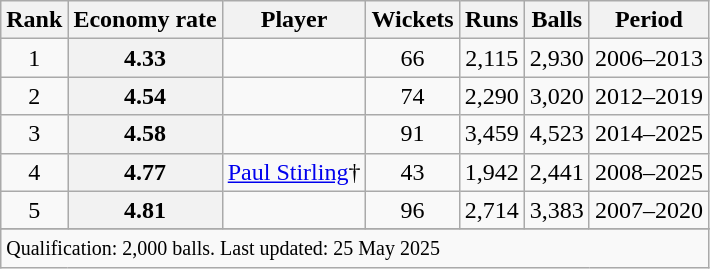<table class="wikitable plainrowheaders sortable">
<tr>
<th scope=col>Rank</th>
<th scope=col>Economy rate</th>
<th scope=col>Player</th>
<th scope=col>Wickets</th>
<th scope=col>Runs</th>
<th scope=col>Balls</th>
<th scope=col>Period</th>
</tr>
<tr>
<td align=center>1</td>
<th scope=row style=text-align:center;>4.33</th>
<td></td>
<td align=center>66</td>
<td align=center>2,115</td>
<td align=center>2,930</td>
<td>2006–2013</td>
</tr>
<tr>
<td align="center">2</td>
<th scope="row" style="text-align:center;">4.54</th>
<td></td>
<td align="center">74</td>
<td align="center">2,290</td>
<td align="center">3,020</td>
<td>2012–2019</td>
</tr>
<tr>
<td align="center">3</td>
<th scope="row" style="text-align:center;">4.58</th>
<td></td>
<td align="center">91</td>
<td align="center">3,459</td>
<td align="center">4,523</td>
<td>2014–2025</td>
</tr>
<tr>
<td align="center">4</td>
<th scope="row" style="text-align:center;">4.77</th>
<td><a href='#'>Paul Stirling</a>†</td>
<td align=center>43</td>
<td align=center>1,942</td>
<td align=center>2,441</td>
<td>2008–2025</td>
</tr>
<tr>
<td align="center">5</td>
<th scope="row" style="text-align:center;">4.81</th>
<td></td>
<td align="center">96</td>
<td align="center">2,714</td>
<td align="center">3,383</td>
<td>2007–2020</td>
</tr>
<tr>
</tr>
<tr class=sortbottom>
<td colspan=7><small>Qualification: 2,000 balls. Last updated: 25 May 2025</small></td>
</tr>
</table>
